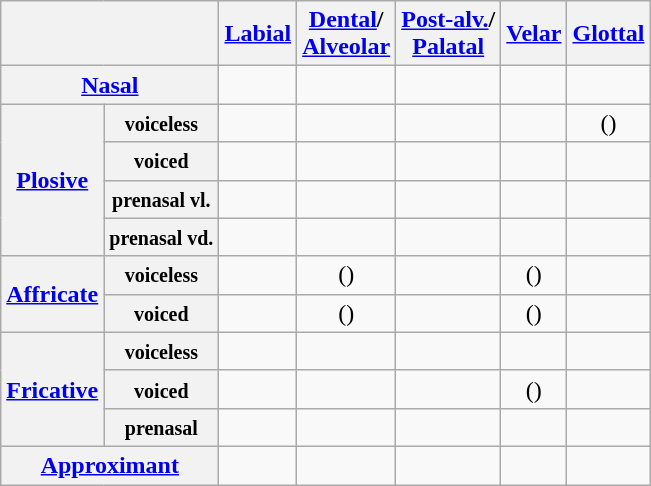<table class="wikitable" style="text-align:center">
<tr>
<th colspan="2"></th>
<th><a href='#'>Labial</a></th>
<th><a href='#'>Dental</a>/<br><a href='#'>Alveolar</a></th>
<th><a href='#'>Post-alv.</a>/<br><a href='#'>Palatal</a></th>
<th><a href='#'>Velar</a></th>
<th><a href='#'>Glottal</a></th>
</tr>
<tr align="center">
<th colspan="2"><a href='#'>Nasal</a></th>
<td></td>
<td></td>
<td></td>
<td></td>
<td></td>
</tr>
<tr align="center">
<th rowspan="4"><a href='#'>Plosive</a></th>
<th><small>voiceless</small></th>
<td></td>
<td></td>
<td></td>
<td></td>
<td>()</td>
</tr>
<tr align="center">
<th><small>voiced</small></th>
<td></td>
<td></td>
<td></td>
<td></td>
<td></td>
</tr>
<tr>
<th><small>prenasal vl.</small></th>
<td></td>
<td></td>
<td></td>
<td></td>
<td></td>
</tr>
<tr>
<th><small>prenasal vd.</small></th>
<td></td>
<td></td>
<td></td>
<td></td>
<td></td>
</tr>
<tr>
<th rowspan="2"><a href='#'>Affricate</a></th>
<th><small>voiceless</small></th>
<td></td>
<td>()</td>
<td></td>
<td>()</td>
<td></td>
</tr>
<tr>
<th><small>voiced</small></th>
<td></td>
<td>()</td>
<td></td>
<td>()</td>
<td></td>
</tr>
<tr align="center">
<th rowspan="3"><a href='#'>Fricative</a></th>
<th><small>voiceless</small></th>
<td></td>
<td></td>
<td></td>
<td></td>
<td></td>
</tr>
<tr align="center">
<th><small>voiced</small></th>
<td></td>
<td></td>
<td></td>
<td>()</td>
<td></td>
</tr>
<tr>
<th><small>prenasal</small></th>
<td></td>
<td></td>
<td></td>
<td></td>
<td></td>
</tr>
<tr align="center">
<th colspan="2"><a href='#'>Approximant</a></th>
<td></td>
<td></td>
<td></td>
<td></td>
<td></td>
</tr>
</table>
